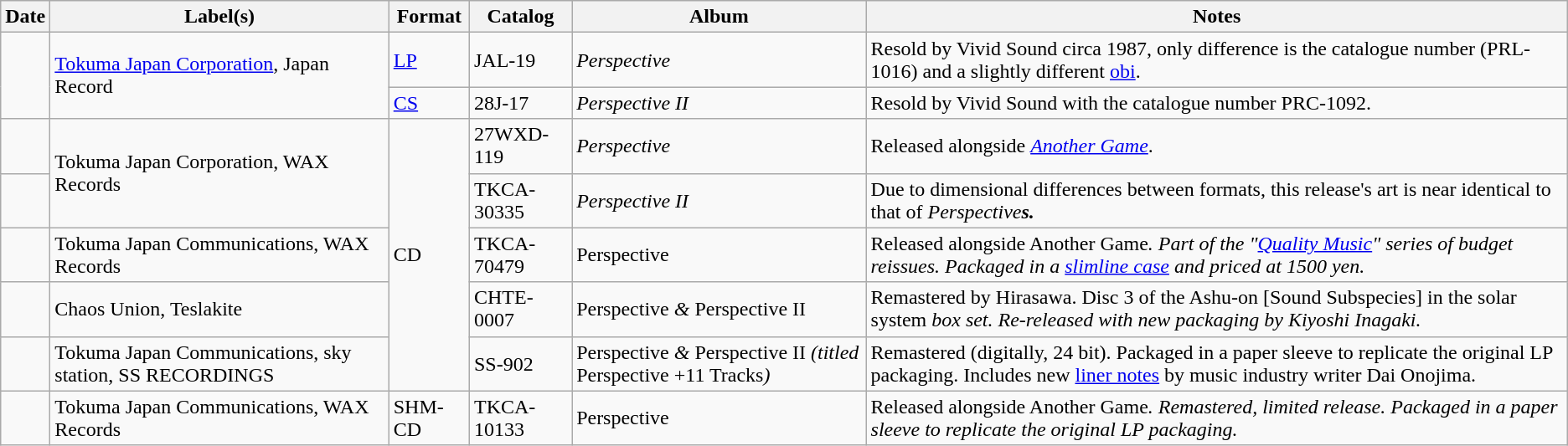<table class="wikitable">
<tr>
<th>Date</th>
<th>Label(s)</th>
<th>Format</th>
<th>Catalog</th>
<th>Album</th>
<th>Notes</th>
</tr>
<tr>
<td rowspan=2></td>
<td rowspan=2><a href='#'>Tokuma Japan Corporation</a>, Japan Record</td>
<td><a href='#'>LP</a></td>
<td>JAL-19</td>
<td><em>Perspective</em></td>
<td>Resold by Vivid Sound circa 1987, only difference is the catalogue number (PRL-1016) and a slightly different <a href='#'>obi</a>.</td>
</tr>
<tr>
<td><a href='#'>CS</a></td>
<td>28J-17</td>
<td><em>Perspective II</em></td>
<td>Resold by Vivid Sound with the catalogue number PRC-1092.</td>
</tr>
<tr>
<td></td>
<td rowspan=2>Tokuma Japan Corporation, WAX Records</td>
<td rowspan=5>CD</td>
<td>27WXD-119</td>
<td><em>Perspective</em></td>
<td>Released alongside <em><a href='#'>Another Game</a></em>.</td>
</tr>
<tr>
<td></td>
<td>TKCA-30335</td>
<td><em>Perspective II</em></td>
<td>Due to dimensional differences between formats, this release's art is near identical to that of <em>Perspective<strong>s.</td>
</tr>
<tr>
<td></td>
<td>Tokuma Japan Communications, WAX Records</td>
<td>TKCA-70479</td>
<td></em>Perspective<em></td>
<td>Released alongside </em>Another Game<em>. Part of the "<a href='#'>Quality Music</a>" series of budget reissues. Packaged in a <a href='#'>slimline case</a> and priced at 1500 yen.</td>
</tr>
<tr>
<td><br></td>
<td>Chaos Union, Teslakite</td>
<td>CHTE-0007</td>
<td></em>Perspective<em> & </em>Perspective II<em></td>
<td>Remastered by Hirasawa. Disc 3 of the </em>Ashu-on [Sound Subspecies] in the solar system<em> box set. Re-released with new packaging by Kiyoshi Inagaki.</td>
</tr>
<tr>
<td></td>
<td>Tokuma Japan Communications, sky station, SS RECORDINGS</td>
<td>SS-902</td>
<td></em>Perspective<em> & </em>Perspective II<em> (titled </em>Perspective +11 Tracks<em>)</td>
<td>Remastered (digitally, 24 bit). Packaged in a paper sleeve to replicate the original LP packaging. Includes new <a href='#'>liner notes</a> by music industry writer Dai Onojima.</td>
</tr>
<tr>
<td></td>
<td>Tokuma Japan Communications, WAX Records</td>
<td>SHM-CD</td>
<td>TKCA-10133</td>
<td></em>Perspective<em></td>
<td>Released alongside </em>Another Game<em>. Remastered, limited release. Packaged in a paper sleeve to replicate the original LP packaging.</td>
</tr>
</table>
